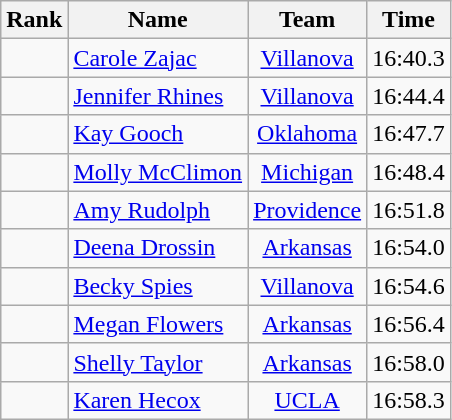<table class="wikitable sortable" style="text-align:center">
<tr>
<th>Rank</th>
<th>Name</th>
<th>Team</th>
<th>Time</th>
</tr>
<tr>
<td></td>
<td align=left> <a href='#'>Carole Zajac</a></td>
<td><a href='#'>Villanova</a></td>
<td>16:40.3</td>
</tr>
<tr>
<td></td>
<td align=left> <a href='#'>Jennifer Rhines</a></td>
<td><a href='#'>Villanova</a></td>
<td>16:44.4</td>
</tr>
<tr>
<td></td>
<td align=left> <a href='#'>Kay Gooch</a></td>
<td><a href='#'>Oklahoma</a></td>
<td>16:47.7</td>
</tr>
<tr>
<td></td>
<td align=left> <a href='#'>Molly McClimon</a></td>
<td><a href='#'>Michigan</a></td>
<td>16:48.4</td>
</tr>
<tr>
<td></td>
<td align=left> <a href='#'>Amy Rudolph</a></td>
<td><a href='#'>Providence</a></td>
<td>16:51.8</td>
</tr>
<tr>
<td></td>
<td align=left> <a href='#'>Deena Drossin</a></td>
<td><a href='#'>Arkansas</a></td>
<td>16:54.0</td>
</tr>
<tr>
<td></td>
<td align=left> <a href='#'>Becky Spies</a></td>
<td><a href='#'>Villanova</a></td>
<td>16:54.6</td>
</tr>
<tr>
<td></td>
<td align=left> <a href='#'>Megan Flowers</a></td>
<td><a href='#'>Arkansas</a></td>
<td>16:56.4</td>
</tr>
<tr>
<td></td>
<td align=left> <a href='#'>Shelly Taylor</a></td>
<td><a href='#'>Arkansas</a></td>
<td>16:58.0</td>
</tr>
<tr>
<td></td>
<td align=left> <a href='#'>Karen Hecox</a></td>
<td><a href='#'>UCLA</a></td>
<td>16:58.3</td>
</tr>
</table>
